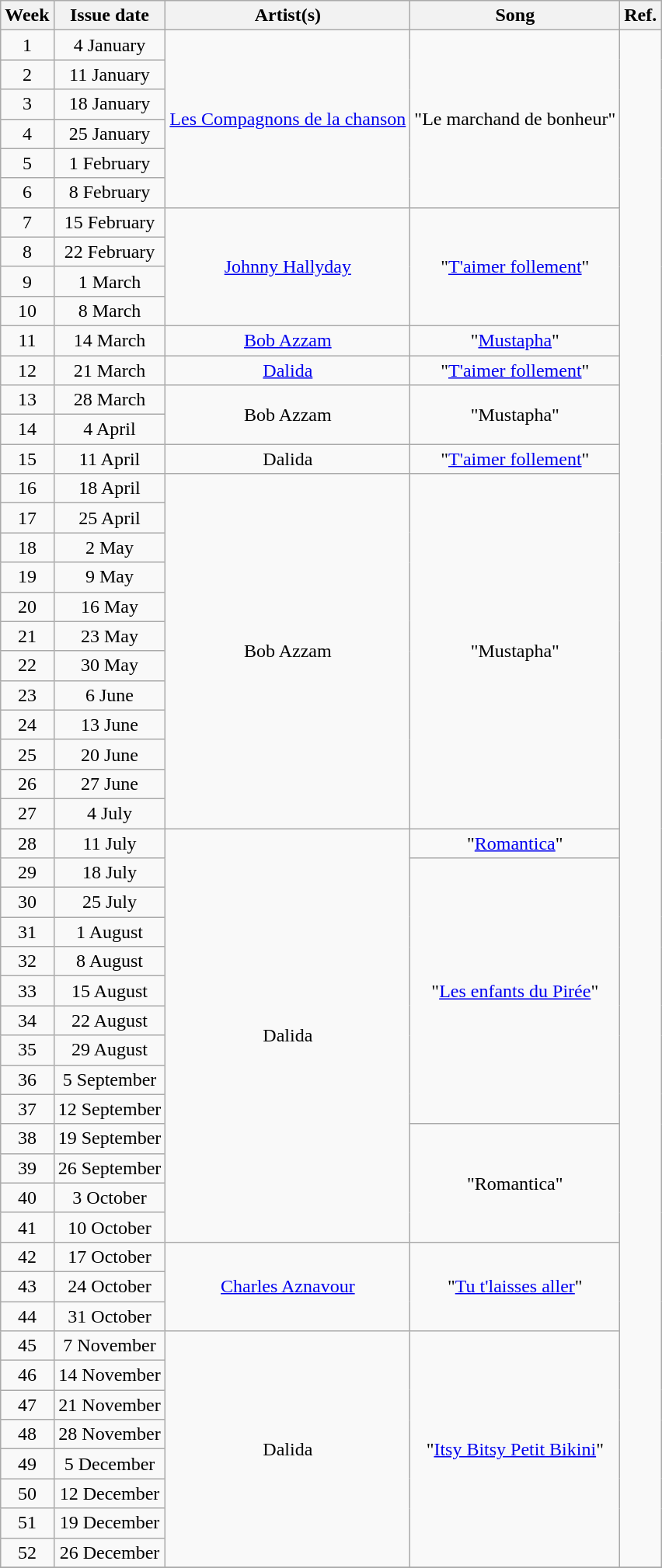<table class="wikitable plainrowheaders" style="text-align: center">
<tr>
<th>Week</th>
<th>Issue date</th>
<th>Artist(s)</th>
<th>Song</th>
<th>Ref.</th>
</tr>
<tr>
<td>1</td>
<td>4 January</td>
<td rowspan="6"><a href='#'>Les Compagnons de la chanson</a></td>
<td rowspan="6">"Le marchand de bonheur"</td>
<td rowspan="52"></td>
</tr>
<tr>
<td>2</td>
<td>11 January</td>
</tr>
<tr>
<td>3</td>
<td>18 January</td>
</tr>
<tr>
<td>4</td>
<td>25 January</td>
</tr>
<tr>
<td>5</td>
<td>1 February</td>
</tr>
<tr>
<td>6</td>
<td>8 February</td>
</tr>
<tr>
<td>7</td>
<td>15 February</td>
<td rowspan="4"><a href='#'>Johnny Hallyday</a></td>
<td rowspan="4">"<a href='#'>T'aimer follement</a>"</td>
</tr>
<tr>
<td>8</td>
<td>22 February</td>
</tr>
<tr>
<td>9</td>
<td>1 March</td>
</tr>
<tr>
<td>10</td>
<td>8 March</td>
</tr>
<tr>
<td>11</td>
<td>14 March</td>
<td rowspan="1"><a href='#'>Bob Azzam</a></td>
<td rowspan="1">"<a href='#'>Mustapha</a>"</td>
</tr>
<tr>
<td>12</td>
<td>21 March</td>
<td rowspan="1"><a href='#'>Dalida</a></td>
<td rowspan="1">"<a href='#'>T'aimer follement</a>"</td>
</tr>
<tr>
<td>13</td>
<td>28 March</td>
<td rowspan="2">Bob Azzam</td>
<td rowspan="2">"Mustapha"</td>
</tr>
<tr>
<td>14</td>
<td>4 April</td>
</tr>
<tr>
<td>15</td>
<td>11 April</td>
<td rowspan="1">Dalida</td>
<td rowspan="1">"<a href='#'>T'aimer follement</a>"</td>
</tr>
<tr>
<td>16</td>
<td>18 April</td>
<td rowspan="12">Bob Azzam</td>
<td rowspan="12">"Mustapha"</td>
</tr>
<tr>
<td>17</td>
<td>25 April</td>
</tr>
<tr>
<td>18</td>
<td>2 May</td>
</tr>
<tr>
<td>19</td>
<td>9 May</td>
</tr>
<tr>
<td>20</td>
<td>16 May</td>
</tr>
<tr>
<td>21</td>
<td>23 May</td>
</tr>
<tr>
<td>22</td>
<td>30 May</td>
</tr>
<tr>
<td>23</td>
<td>6 June</td>
</tr>
<tr>
<td>24</td>
<td>13 June</td>
</tr>
<tr>
<td>25</td>
<td>20 June</td>
</tr>
<tr>
<td>26</td>
<td>27 June</td>
</tr>
<tr>
<td>27</td>
<td>4 July</td>
</tr>
<tr>
<td>28</td>
<td>11 July</td>
<td rowspan="14">Dalida</td>
<td rowspan="1">"<a href='#'>Romantica</a>"</td>
</tr>
<tr>
<td>29</td>
<td>18 July</td>
<td rowspan="9">"<a href='#'>Les enfants du Pirée</a>"</td>
</tr>
<tr>
<td>30</td>
<td>25 July</td>
</tr>
<tr>
<td>31</td>
<td>1 August</td>
</tr>
<tr>
<td>32</td>
<td>8 August</td>
</tr>
<tr>
<td>33</td>
<td>15 August</td>
</tr>
<tr>
<td>34</td>
<td>22 August</td>
</tr>
<tr>
<td>35</td>
<td>29 August</td>
</tr>
<tr>
<td>36</td>
<td>5 September</td>
</tr>
<tr>
<td>37</td>
<td>12 September</td>
</tr>
<tr>
<td>38</td>
<td>19 September</td>
<td rowspan="4">"Romantica"</td>
</tr>
<tr>
<td>39</td>
<td>26 September</td>
</tr>
<tr>
<td>40</td>
<td>3 October</td>
</tr>
<tr>
<td>41</td>
<td>10 October</td>
</tr>
<tr>
<td>42</td>
<td>17 October</td>
<td rowspan="3"><a href='#'>Charles Aznavour</a></td>
<td rowspan="3">"<a href='#'>Tu t'laisses aller</a>"</td>
</tr>
<tr>
<td>43</td>
<td>24 October</td>
</tr>
<tr>
<td>44</td>
<td>31 October</td>
</tr>
<tr>
<td>45</td>
<td>7 November</td>
<td rowspan="8">Dalida</td>
<td rowspan="8">"<a href='#'>Itsy Bitsy Petit Bikini</a>"</td>
</tr>
<tr>
<td>46</td>
<td>14 November</td>
</tr>
<tr>
<td>47</td>
<td>21 November</td>
</tr>
<tr>
<td>48</td>
<td>28 November</td>
</tr>
<tr>
<td>49</td>
<td>5 December</td>
</tr>
<tr>
<td>50</td>
<td>12 December</td>
</tr>
<tr>
<td>51</td>
<td>19 December</td>
</tr>
<tr>
<td>52</td>
<td>26 December</td>
</tr>
<tr>
</tr>
</table>
